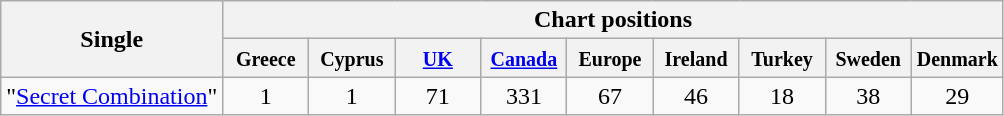<table class="wikitable">
<tr>
<th rowspan=2>Single</th>
<th colspan=19>Chart positions</th>
</tr>
<tr>
<th width=50><small>Greece</small></th>
<th width=50><small>Cyprus</small></th>
<th width=50><small><a href='#'>UK</a></small></th>
<th width=50><small><a href='#'>Canada</a></small></th>
<th width=50><small>Europe</small></th>
<th width=50><small>Ireland</small></th>
<th width=50><small>Turkey</small></th>
<th width=50><small>Sweden</small></th>
<th width=50><small>Denmark</small></th>
</tr>
<tr>
<td>"<a href='#'>Secret Combination</a>"</td>
<td align=center>1</td>
<td align=center>1</td>
<td align=center>71</td>
<td align=center>331</td>
<td align=center>67</td>
<td align=center>46</td>
<td align=center>18</td>
<td align=center>38</td>
<td align=center>29</td>
</tr>
</table>
